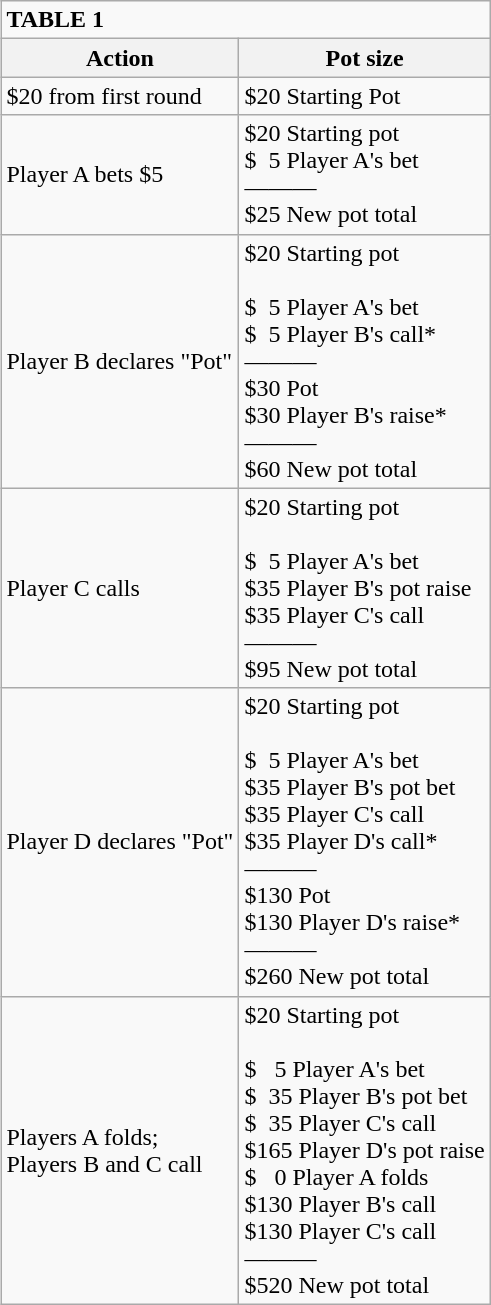<table class="wikitable" style="width:25% float:right" align="right">
<tr>
<td colspan="2"><strong>TABLE 1</strong></td>
</tr>
<tr>
<th>Action</th>
<th>Pot size</th>
</tr>
<tr>
<td>$20 from first round</td>
<td>$20 Starting Pot</td>
</tr>
<tr>
<td>Player A bets $5</td>
<td>$20 Starting pot<br>$  5 Player A's bet<br>
———<br>
$25 New pot total</td>
</tr>
<tr>
<td>Player B declares "Pot"</td>
<td>$20 Starting pot<br><br>$  5 Player A's bet<br>
$  5 Player B's call*<br>
———<br>
$30 Pot<br>
$30 Player B's raise*<br>
———<br>
$60 New pot total</td>
</tr>
<tr>
<td>Player C calls</td>
<td>$20 Starting pot<br><br>$  5 Player A's bet<br>
$35 Player B's pot raise<br>
$35 Player C's call<br>
———<br>
$95 New pot total</td>
</tr>
<tr>
<td>Player D declares "Pot"</td>
<td>$20 Starting pot<br><br>$  5 Player A's bet<br>
$35 Player B's pot bet<br>
$35 Player C's call<br>
$35 Player D's call*<br>
———<br>
$130 Pot<br>
$130 Player D's raise*<br>
———<br>
$260 New pot total</td>
</tr>
<tr>
<td>Players A folds;<br>Players B and C call</td>
<td>$20 Starting pot<br><br>$   5 Player A's bet<br>
$  35 Player B's pot bet<br>
$  35 Player C's call<br>
$165 Player D's pot raise<br>
$   0 Player A folds<br>
$130 Player B's call<br>
$130 Player C's call<br>
———<br>
$520 New pot total</td>
</tr>
</table>
